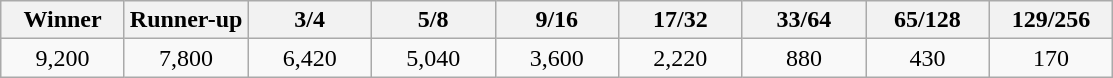<table class="wikitable" style="text-align:center">
<tr>
<th width="75">Winner</th>
<th width="75">Runner-up</th>
<th width="75">3/4</th>
<th width="75">5/8</th>
<th width="75">9/16</th>
<th width="75">17/32</th>
<th width="75">33/64</th>
<th width="75">65/128</th>
<th width="75">129/256</th>
</tr>
<tr>
<td>9,200</td>
<td>7,800</td>
<td>6,420</td>
<td>5,040</td>
<td>3,600</td>
<td>2,220</td>
<td>880</td>
<td>430</td>
<td>170</td>
</tr>
</table>
